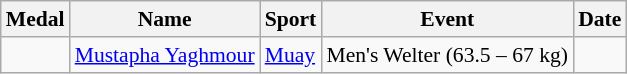<table class="wikitable sortable" style="font-size:90%">
<tr>
<th>Medal</th>
<th>Name</th>
<th>Sport</th>
<th>Event</th>
<th>Date</th>
</tr>
<tr>
<td></td>
<td><a href='#'>Mustapha Yaghmour</a></td>
<td><a href='#'>Muay</a></td>
<td>Men's Welter (63.5 – 67 kg)</td>
<td></td>
</tr>
</table>
